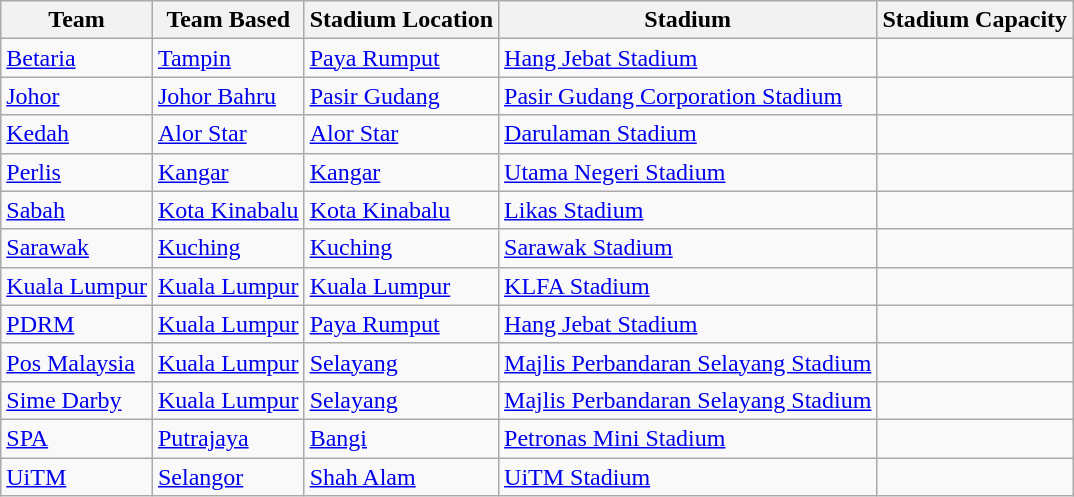<table class="wikitable sortable">
<tr>
<th>Team</th>
<th>Team Based</th>
<th>Stadium Location</th>
<th>Stadium</th>
<th>Stadium Capacity</th>
</tr>
<tr>
<td><a href='#'>Betaria</a></td>
<td><a href='#'>Tampin</a></td>
<td><a href='#'>Paya Rumput</a></td>
<td><a href='#'>Hang Jebat Stadium</a></td>
<td></td>
</tr>
<tr>
<td><a href='#'>Johor</a></td>
<td><a href='#'>Johor Bahru</a></td>
<td><a href='#'>Pasir Gudang</a></td>
<td><a href='#'>Pasir Gudang Corporation Stadium</a></td>
<td></td>
</tr>
<tr>
<td><a href='#'>Kedah</a></td>
<td><a href='#'>Alor Star</a></td>
<td><a href='#'>Alor Star</a></td>
<td><a href='#'>Darulaman Stadium</a></td>
<td></td>
</tr>
<tr>
<td><a href='#'>Perlis</a></td>
<td><a href='#'>Kangar</a></td>
<td><a href='#'>Kangar</a></td>
<td><a href='#'>Utama Negeri Stadium</a></td>
<td></td>
</tr>
<tr>
<td><a href='#'>Sabah</a></td>
<td><a href='#'>Kota Kinabalu</a></td>
<td><a href='#'>Kota Kinabalu</a></td>
<td><a href='#'>Likas Stadium</a></td>
<td></td>
</tr>
<tr>
<td><a href='#'>Sarawak</a></td>
<td><a href='#'>Kuching</a></td>
<td><a href='#'>Kuching</a></td>
<td><a href='#'>Sarawak Stadium</a></td>
<td></td>
</tr>
<tr>
<td><a href='#'>Kuala Lumpur</a></td>
<td><a href='#'>Kuala Lumpur</a></td>
<td><a href='#'>Kuala Lumpur</a></td>
<td><a href='#'>KLFA Stadium</a></td>
<td></td>
</tr>
<tr>
<td><a href='#'>PDRM</a></td>
<td><a href='#'>Kuala Lumpur</a></td>
<td><a href='#'>Paya Rumput</a></td>
<td><a href='#'>Hang Jebat Stadium</a></td>
<td></td>
</tr>
<tr>
<td><a href='#'>Pos Malaysia</a></td>
<td><a href='#'>Kuala Lumpur</a></td>
<td><a href='#'>Selayang</a></td>
<td><a href='#'>Majlis Perbandaran Selayang Stadium</a></td>
<td></td>
</tr>
<tr>
<td><a href='#'>Sime Darby</a></td>
<td><a href='#'>Kuala Lumpur</a></td>
<td><a href='#'>Selayang</a></td>
<td><a href='#'>Majlis Perbandaran Selayang Stadium</a></td>
<td></td>
</tr>
<tr>
<td><a href='#'>SPA</a></td>
<td><a href='#'>Putrajaya</a></td>
<td><a href='#'>Bangi</a></td>
<td><a href='#'>Petronas Mini Stadium</a></td>
<td></td>
</tr>
<tr>
<td><a href='#'>UiTM</a></td>
<td><a href='#'>Selangor</a></td>
<td><a href='#'>Shah Alam</a></td>
<td><a href='#'>UiTM Stadium</a></td>
<td></td>
</tr>
</table>
